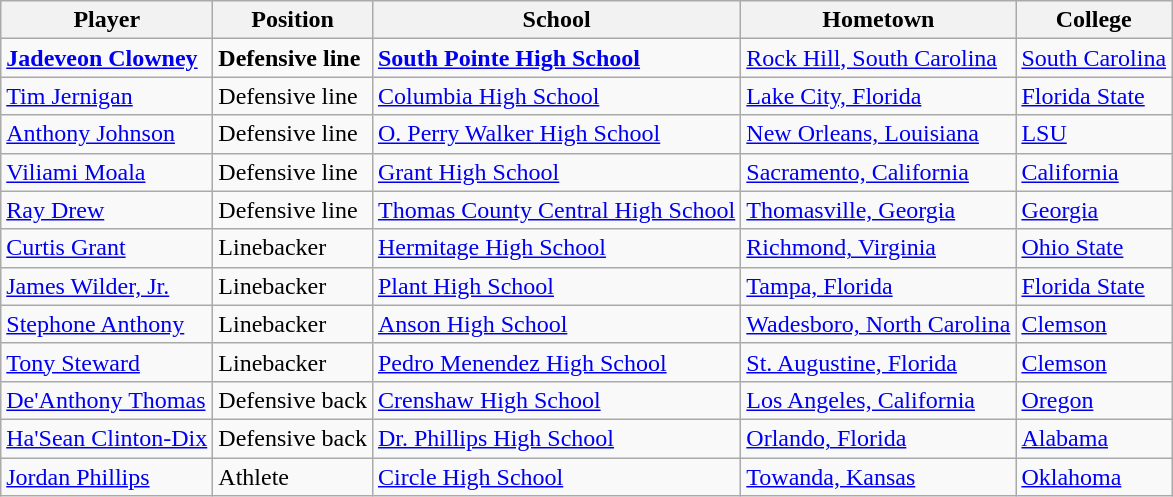<table class="wikitable">
<tr>
<th>Player</th>
<th>Position</th>
<th>School</th>
<th>Hometown</th>
<th>College</th>
</tr>
<tr>
<td><strong><a href='#'>Jadeveon Clowney</a></strong></td>
<td><strong>Defensive line</strong></td>
<td><strong><a href='#'>South Pointe High School</a></strong></td>
<td><a href='#'>Rock Hill, South Carolina</a></td>
<td><a href='#'>South Carolina</a></td>
</tr>
<tr>
<td><a href='#'>Tim Jernigan</a></td>
<td>Defensive line</td>
<td><a href='#'>Columbia High School</a></td>
<td><a href='#'>Lake City, Florida</a></td>
<td><a href='#'>Florida State</a></td>
</tr>
<tr>
<td><a href='#'>Anthony Johnson</a></td>
<td>Defensive line</td>
<td><a href='#'>O. Perry Walker High School</a></td>
<td><a href='#'>New Orleans, Louisiana</a></td>
<td><a href='#'>LSU</a></td>
</tr>
<tr>
<td><a href='#'>Viliami Moala</a></td>
<td>Defensive line</td>
<td><a href='#'>Grant High School</a></td>
<td><a href='#'>Sacramento, California</a></td>
<td><a href='#'>California</a></td>
</tr>
<tr>
<td><a href='#'>Ray Drew</a></td>
<td>Defensive line</td>
<td><a href='#'>Thomas County Central High School</a></td>
<td><a href='#'>Thomasville, Georgia</a></td>
<td><a href='#'>Georgia</a></td>
</tr>
<tr>
<td><a href='#'>Curtis Grant</a></td>
<td>Linebacker</td>
<td><a href='#'>Hermitage High School</a></td>
<td><a href='#'>Richmond, Virginia</a></td>
<td><a href='#'>Ohio State</a></td>
</tr>
<tr>
<td><a href='#'>James Wilder, Jr.</a></td>
<td>Linebacker</td>
<td><a href='#'>Plant High School</a></td>
<td><a href='#'>Tampa, Florida</a></td>
<td><a href='#'>Florida State</a></td>
</tr>
<tr>
<td><a href='#'>Stephone Anthony</a></td>
<td>Linebacker</td>
<td><a href='#'>Anson High School</a></td>
<td><a href='#'>Wadesboro, North Carolina</a></td>
<td><a href='#'>Clemson</a></td>
</tr>
<tr>
<td><a href='#'>Tony Steward</a></td>
<td>Linebacker</td>
<td><a href='#'>Pedro Menendez High School</a></td>
<td><a href='#'>St. Augustine, Florida</a></td>
<td><a href='#'>Clemson</a></td>
</tr>
<tr>
<td><a href='#'>De'Anthony Thomas</a></td>
<td>Defensive back</td>
<td><a href='#'>Crenshaw High School</a></td>
<td><a href='#'>Los Angeles, California</a></td>
<td><a href='#'>Oregon</a></td>
</tr>
<tr>
<td><a href='#'>Ha'Sean Clinton-Dix</a></td>
<td>Defensive back</td>
<td><a href='#'>Dr. Phillips High School</a></td>
<td><a href='#'>Orlando, Florida</a></td>
<td><a href='#'>Alabama</a></td>
</tr>
<tr>
<td><a href='#'>Jordan Phillips</a></td>
<td>Athlete</td>
<td><a href='#'>Circle High School</a></td>
<td><a href='#'>Towanda, Kansas</a></td>
<td><a href='#'>Oklahoma</a></td>
</tr>
</table>
